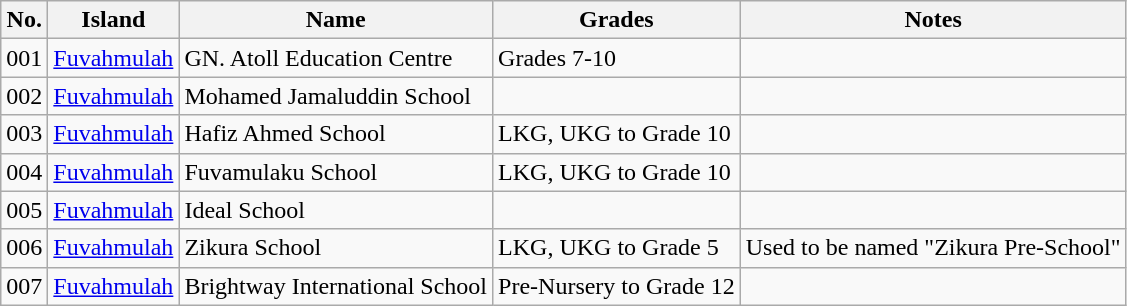<table class="wikitable">
<tr>
<th>No.</th>
<th>Island</th>
<th>Name</th>
<th>Grades</th>
<th>Notes</th>
</tr>
<tr>
<td>001</td>
<td><a href='#'>Fuvahmulah</a></td>
<td>GN. Atoll Education Centre</td>
<td>Grades 7-10</td>
<td></td>
</tr>
<tr>
<td>002</td>
<td><a href='#'>Fuvahmulah</a></td>
<td>Mohamed Jamaluddin School</td>
<td></td>
<td></td>
</tr>
<tr>
<td>003</td>
<td><a href='#'>Fuvahmulah</a></td>
<td>Hafiz Ahmed School</td>
<td>LKG, UKG to Grade 10</td>
<td></td>
</tr>
<tr>
<td>004</td>
<td><a href='#'>Fuvahmulah</a></td>
<td>Fuvamulaku School</td>
<td>LKG, UKG to Grade 10</td>
<td></td>
</tr>
<tr>
<td>005</td>
<td><a href='#'>Fuvahmulah</a></td>
<td>Ideal School</td>
<td></td>
<td></td>
</tr>
<tr>
<td>006</td>
<td><a href='#'>Fuvahmulah</a></td>
<td>Zikura School</td>
<td>LKG, UKG to Grade 5</td>
<td>Used to be named "Zikura Pre-School"</td>
</tr>
<tr>
<td>007</td>
<td><a href='#'>Fuvahmulah</a></td>
<td>Brightway International School</td>
<td>Pre-Nursery to Grade 12</td>
<td></td>
</tr>
</table>
